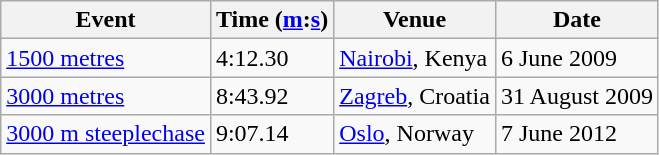<table class="wikitable">
<tr>
<th>Event</th>
<th>Time (<a href='#'>m</a>:<a href='#'>s</a>)</th>
<th>Venue</th>
<th>Date</th>
</tr>
<tr>
<td><a href='#'>1500 metres</a></td>
<td>4:12.30</td>
<td><a href='#'>Nairobi</a>, Kenya</td>
<td>6 June 2009</td>
</tr>
<tr>
<td><a href='#'>3000 metres</a></td>
<td>8:43.92</td>
<td><a href='#'>Zagreb</a>, Croatia</td>
<td>31 August 2009</td>
</tr>
<tr>
<td><a href='#'>3000 m steeplechase</a></td>
<td>9:07.14</td>
<td><a href='#'>Oslo</a>, Norway</td>
<td>7 June 2012</td>
</tr>
</table>
